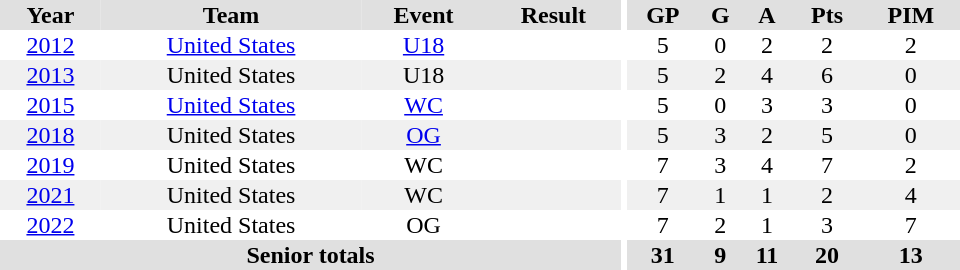<table border="0" cellpadding="1" cellspacing="0" ID="Table3" style="text-align:center; width:40em">
<tr ALIGN="center" bgcolor="#e0e0e0">
<th>Year</th>
<th>Team</th>
<th>Event</th>
<th>Result</th>
<th rowspan="102" bgcolor="#ffffff"></th>
<th>GP</th>
<th>G</th>
<th>A</th>
<th>Pts</th>
<th>PIM</th>
</tr>
<tr>
<td><a href='#'>2012</a></td>
<td><a href='#'>United States</a></td>
<td><a href='#'>U18</a></td>
<td></td>
<td>5</td>
<td>0</td>
<td>2</td>
<td>2</td>
<td>2</td>
</tr>
<tr bgcolor="#f0f0f0">
<td><a href='#'>2013</a></td>
<td>United States</td>
<td>U18</td>
<td></td>
<td>5</td>
<td>2</td>
<td>4</td>
<td>6</td>
<td>0</td>
</tr>
<tr>
<td><a href='#'>2015</a></td>
<td><a href='#'>United States</a></td>
<td><a href='#'>WC</a></td>
<td></td>
<td>5</td>
<td>0</td>
<td>3</td>
<td>3</td>
<td>0</td>
</tr>
<tr bgcolor="#f0f0f0">
<td><a href='#'>2018</a></td>
<td>United States</td>
<td><a href='#'>OG</a></td>
<td></td>
<td>5</td>
<td>3</td>
<td>2</td>
<td>5</td>
<td>0</td>
</tr>
<tr>
<td><a href='#'>2019</a></td>
<td>United States</td>
<td>WC</td>
<td></td>
<td>7</td>
<td>3</td>
<td>4</td>
<td>7</td>
<td>2</td>
</tr>
<tr bgcolor="#f0f0f0">
<td><a href='#'>2021</a></td>
<td>United States</td>
<td>WC</td>
<td></td>
<td>7</td>
<td>1</td>
<td>1</td>
<td>2</td>
<td>4</td>
</tr>
<tr>
<td><a href='#'>2022</a></td>
<td>United States</td>
<td>OG</td>
<td></td>
<td>7</td>
<td>2</td>
<td>1</td>
<td>3</td>
<td>7</td>
</tr>
<tr bgcolor="#e0e0e0">
<th colspan="4">Senior totals</th>
<th>31</th>
<th>9</th>
<th>11</th>
<th>20</th>
<th>13</th>
</tr>
</table>
